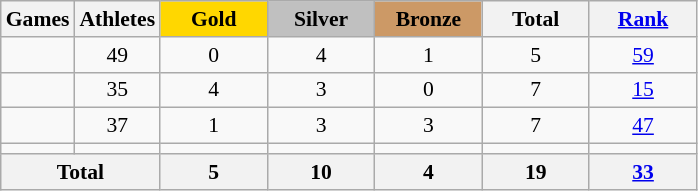<table class="wikitable sortable" style="text-align:center; font-size:90%;">
<tr>
<th>Games</th>
<th>Athletes</th>
<th style="background:gold; width:4.5em; font-weight:bold;">Gold</th>
<th style="background:silver; width:4.5em; font-weight:bold;">Silver</th>
<th style="background:#cc9966; width:4.5em; font-weight:bold;">Bronze</th>
<th style="width:4.5em; font-weight:bold;">Total</th>
<th style="width:4.5em; font-weight:bold;"><a href='#'>Rank</a></th>
</tr>
<tr>
<td align=left></td>
<td>49</td>
<td>0</td>
<td>4</td>
<td>1</td>
<td>5</td>
<td><a href='#'>59</a></td>
</tr>
<tr>
<td align=left></td>
<td>35</td>
<td>4</td>
<td>3</td>
<td>0</td>
<td>7</td>
<td><a href='#'>15</a></td>
</tr>
<tr>
<td align=left></td>
<td>37</td>
<td>1</td>
<td>3</td>
<td>3</td>
<td>7</td>
<td><a href='#'>47</a></td>
</tr>
<tr>
<td align=left><em></em></td>
<td></td>
<td></td>
<td></td>
<td></td>
<td></td>
<td></td>
</tr>
<tr>
<th colspan=2>Total</th>
<th>5</th>
<th>10</th>
<th>4</th>
<th>19</th>
<th><a href='#'>33</a></th>
</tr>
</table>
